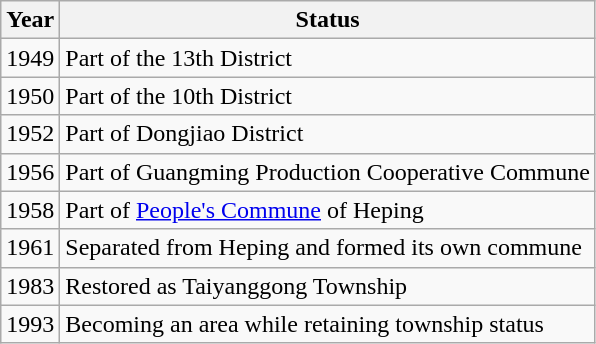<table class="wikitable">
<tr>
<th>Year</th>
<th>Status</th>
</tr>
<tr>
<td>1949</td>
<td>Part of the 13th District</td>
</tr>
<tr>
<td>1950</td>
<td>Part of the 10th District</td>
</tr>
<tr>
<td>1952</td>
<td>Part of Dongjiao District</td>
</tr>
<tr>
<td>1956</td>
<td>Part of Guangming Production Cooperative Commune</td>
</tr>
<tr>
<td>1958</td>
<td>Part of <a href='#'>People's Commune</a> of Heping</td>
</tr>
<tr>
<td>1961</td>
<td>Separated from Heping and formed its own commune</td>
</tr>
<tr>
<td>1983</td>
<td>Restored as Taiyanggong Township</td>
</tr>
<tr>
<td>1993</td>
<td>Becoming an area while retaining township status</td>
</tr>
</table>
